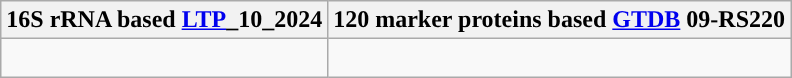<table class="wikitable">
<tr>
<th colspan=1>16S rRNA based <a href='#'>LTP</a>_10_2024</th>
<th colspan=1>120 marker proteins based <a href='#'>GTDB</a> 09-RS220</th>
</tr>
<tr>
<td style="vertical-align:top"><br></td>
<td><br></td>
</tr>
</table>
